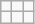<table class="wikitable">
<tr>
<td></td>
<td></td>
<td></td>
</tr>
<tr>
<td></td>
<td></td>
<td></td>
</tr>
</table>
